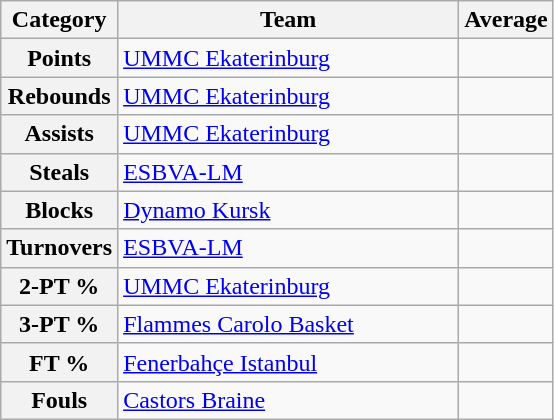<table class="wikitable">
<tr>
<th>Category</th>
<th width=220>Team</th>
<th>Average</th>
</tr>
<tr>
<th>Points</th>
<td> <a href='#'>UMMC Ekaterinburg</a></td>
<td></td>
</tr>
<tr>
<th>Rebounds</th>
<td> <a href='#'>UMMC Ekaterinburg</a></td>
<td></td>
</tr>
<tr>
<th>Assists</th>
<td> <a href='#'>UMMC Ekaterinburg</a></td>
<td></td>
</tr>
<tr>
<th>Steals</th>
<td> <a href='#'>ESBVA-LM</a></td>
<td></td>
</tr>
<tr>
<th>Blocks</th>
<td> <a href='#'>Dynamo Kursk</a></td>
<td></td>
</tr>
<tr>
<th>Turnovers</th>
<td> <a href='#'>ESBVA-LM</a></td>
<td></td>
</tr>
<tr>
<th>2-PT %</th>
<td> <a href='#'>UMMC Ekaterinburg</a></td>
<td></td>
</tr>
<tr>
<th>3-PT %</th>
<td> <a href='#'>Flammes Carolo Basket</a></td>
<td></td>
</tr>
<tr>
<th>FT %</th>
<td> <a href='#'>Fenerbahçe Istanbul</a></td>
<td></td>
</tr>
<tr>
<th>Fouls</th>
<td> <a href='#'>Castors Braine</a></td>
<td></td>
</tr>
</table>
